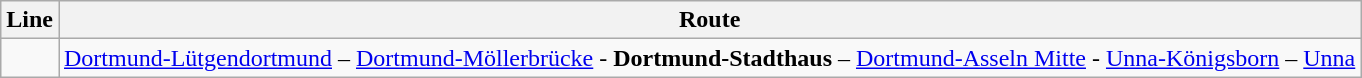<table class="wikitable">
<tr>
<th>Line</th>
<th>Route</th>
</tr>
<tr>
<td></td>
<td><a href='#'>Dortmund-Lütgendortmund</a> – <a href='#'>Dortmund-Möllerbrücke</a> - <strong>Dortmund-Stadthaus</strong> – <a href='#'>Dortmund-Asseln Mitte</a> - <a href='#'>Unna-Königsborn</a> – <a href='#'>Unna</a></td>
</tr>
</table>
